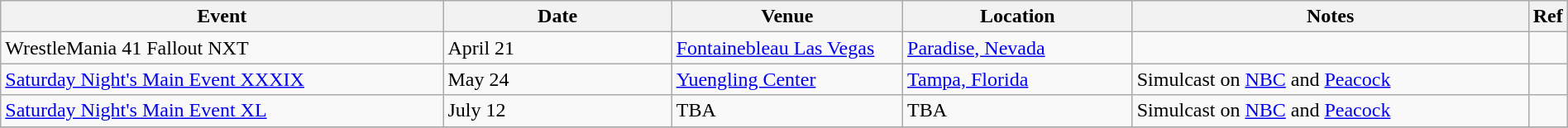<table class="wikitable plainrowheaders sortable" style="width:100%;">
<tr>
<th style="width:29%;">Event</th>
<th style="width:15%;">Date</th>
<th style="width:15%;">Venue</th>
<th style="width:15%;">Location</th>
<th style="width:99%;">Notes</th>
<th style="width:99%;">Ref</th>
</tr>
<tr>
<td>WrestleMania 41 Fallout NXT</td>
<td>April 21</td>
<td><a href='#'>Fontainebleau Las Vegas</a></td>
<td><a href='#'>Paradise, Nevada</a></td>
<td></td>
</tr>
<tr>
<td><a href='#'>Saturday Night's Main Event XXXIX</a></td>
<td>May 24</td>
<td><a href='#'>Yuengling Center</a></td>
<td><a href='#'>Tampa, Florida</a></td>
<td>Simulcast on <a href='#'>NBC</a> and <a href='#'>Peacock</a></td>
<td></td>
</tr>
<tr>
<td><a href='#'>Saturday Night's Main Event XL</a></td>
<td>July 12</td>
<td>TBA</td>
<td>TBA</td>
<td>Simulcast on <a href='#'>NBC</a> and <a href='#'>Peacock</a></td>
<td></td>
</tr>
<tr>
</tr>
</table>
